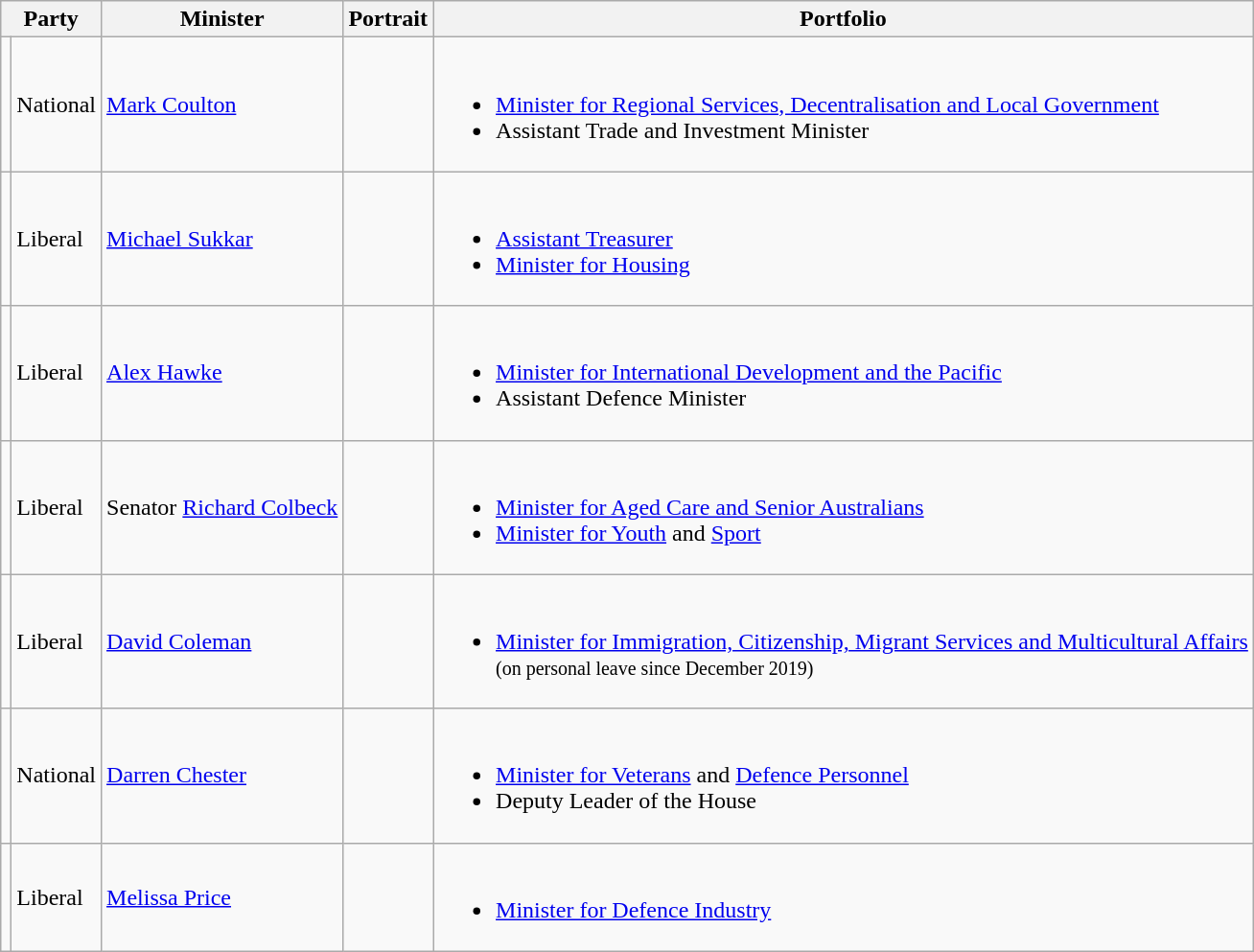<table class="wikitable sortable">
<tr>
<th colspan="2">Party</th>
<th>Minister</th>
<th>Portrait</th>
<th>Portfolio</th>
</tr>
<tr>
<td></td>
<td>National</td>
<td><a href='#'>Mark Coulton</a> </td>
<td></td>
<td><br><ul><li><a href='#'>Minister for Regional Services, Decentralisation and Local Government</a></li><li>Assistant Trade and Investment Minister</li></ul></td>
</tr>
<tr>
<td></td>
<td>Liberal</td>
<td><a href='#'>Michael Sukkar</a> </td>
<td></td>
<td><br><ul><li><a href='#'>Assistant Treasurer</a></li><li><a href='#'>Minister for Housing</a></li></ul></td>
</tr>
<tr>
<td></td>
<td>Liberal</td>
<td><a href='#'>Alex Hawke</a> </td>
<td></td>
<td><br><ul><li><a href='#'>Minister for International Development and the Pacific</a></li><li>Assistant Defence Minister</li></ul></td>
</tr>
<tr>
<td></td>
<td>Liberal</td>
<td>Senator <a href='#'>Richard Colbeck</a></td>
<td></td>
<td><br><ul><li><a href='#'>Minister for Aged Care and Senior Australians</a></li><li><a href='#'>Minister for Youth</a> and <a href='#'>Sport</a></li></ul></td>
</tr>
<tr>
<td></td>
<td>Liberal</td>
<td><a href='#'>David Coleman</a> </td>
<td></td>
<td><br><ul><li><a href='#'>Minister for Immigration, Citizenship, Migrant Services and Multicultural Affairs</a><br><small>(on personal leave since December 2019)</small></li></ul></td>
</tr>
<tr>
<td></td>
<td>National</td>
<td><a href='#'>Darren Chester</a> </td>
<td></td>
<td><br><ul><li><a href='#'>Minister for Veterans</a> and <a href='#'>Defence Personnel</a></li><li>Deputy Leader of the House</li></ul></td>
</tr>
<tr>
<td></td>
<td>Liberal</td>
<td><a href='#'>Melissa Price</a> </td>
<td></td>
<td><br><ul><li><a href='#'>Minister for Defence Industry</a></li></ul></td>
</tr>
</table>
